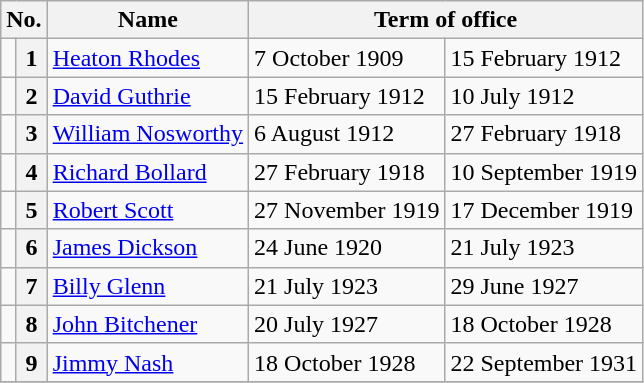<table class="wikitable">
<tr>
<th colspan="2">No.</th>
<th>Name</th>
<th colspan="2">Term of office</th>
</tr>
<tr>
<td bgcolor=></td>
<th>1</th>
<td><a href='#'>Heaton Rhodes</a></td>
<td>7 October 1909</td>
<td>15 February 1912</td>
</tr>
<tr>
<td bgcolor=></td>
<th>2</th>
<td><a href='#'>David Guthrie</a></td>
<td>15 February 1912</td>
<td>10 July 1912</td>
</tr>
<tr>
<td bgcolor=></td>
<th>3</th>
<td><a href='#'>William Nosworthy</a></td>
<td>6 August 1912</td>
<td>27 February 1918</td>
</tr>
<tr>
<td bgcolor=></td>
<th>4</th>
<td><a href='#'>Richard Bollard</a></td>
<td>27 February 1918</td>
<td>10 September 1919</td>
</tr>
<tr>
<td bgcolor=></td>
<th>5</th>
<td><a href='#'>Robert Scott</a></td>
<td>27 November 1919</td>
<td>17 December 1919</td>
</tr>
<tr>
<td bgcolor=></td>
<th>6</th>
<td><a href='#'>James Dickson</a></td>
<td>24 June 1920</td>
<td>21 July 1923</td>
</tr>
<tr>
<td bgcolor=></td>
<th>7</th>
<td><a href='#'>Billy Glenn</a></td>
<td>21 July 1923</td>
<td>29 June 1927</td>
</tr>
<tr>
<td bgcolor=></td>
<th>8</th>
<td><a href='#'>John Bitchener</a></td>
<td>20 July 1927</td>
<td>18 October 1928</td>
</tr>
<tr>
<td bgcolor=></td>
<th>9</th>
<td><a href='#'>Jimmy Nash</a></td>
<td>18 October 1928</td>
<td>22 September 1931</td>
</tr>
<tr>
</tr>
</table>
